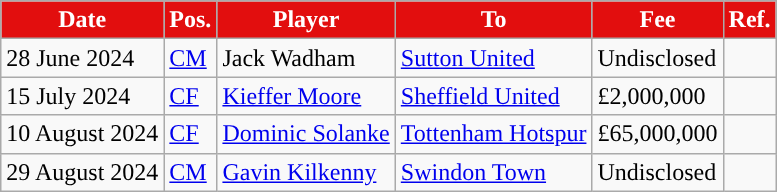<table class="wikitable plainrowheaders sortable">
<tr>
<th style="background:#e20e0e;color:#FFFFFF;">Date</th>
<th style="background:#e20e0e;color:#FFFFFF;">Pos.</th>
<th style="background:#e20e0e;color:#FFFFFF;">Player</th>
<th style="background:#e20e0e;color:#FFFFFF;">To</th>
<th style="background:#e20e0e;color:#FFFFFF;">Fee</th>
<th style="background:#e20e0e;color:#FFFFFF;">Ref.</th>
</tr>
<tr>
<td>28 June 2024</td>
<td><a href='#'>CM</a></td>
<td> Jack Wadham</td>
<td> <a href='#'>Sutton United</a></td>
<td>Undisclosed</td>
<td></td>
</tr>
<tr>
<td>15 July 2024</td>
<td><a href='#'>CF</a></td>
<td> <a href='#'>Kieffer Moore</a></td>
<td> <a href='#'>Sheffield United</a></td>
<td>£2,000,000</td>
<td></td>
</tr>
<tr>
<td>10 August 2024</td>
<td><a href='#'>CF</a></td>
<td> <a href='#'>Dominic Solanke</a></td>
<td> <a href='#'>Tottenham Hotspur</a></td>
<td>£65,000,000</td>
<td></td>
</tr>
<tr>
<td>29 August 2024</td>
<td><a href='#'>CM</a></td>
<td> <a href='#'>Gavin Kilkenny</a></td>
<td> <a href='#'>Swindon Town</a></td>
<td>Undisclosed</td>
<td></td>
</tr>
</table>
